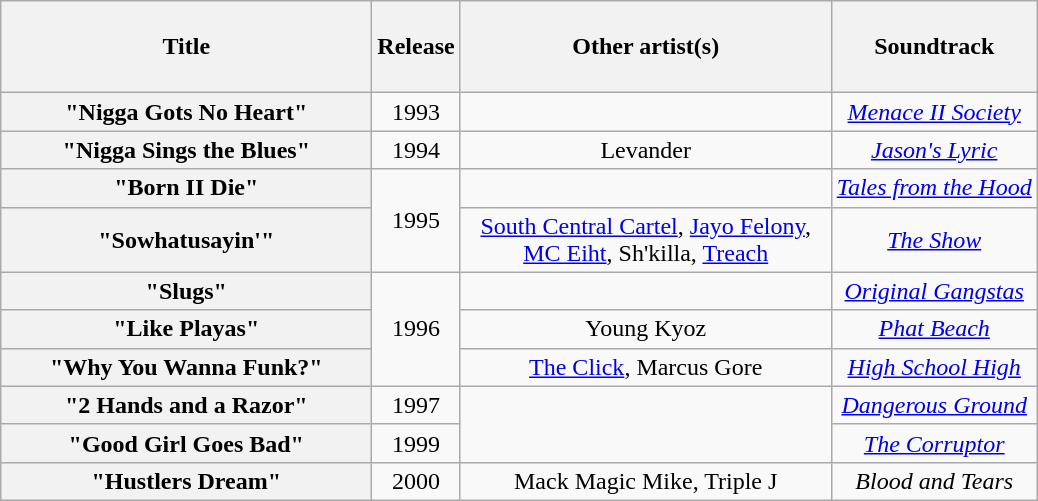<table class="wikitable plainrowheaders" style="text-align:center;">
<tr>
<th scope="col" style="width:15em;"><br>Title<br><br></th>
<th scope="col">Release</th>
<th scope="col" style="width:15em;">Other artist(s)</th>
<th scope="col">Soundtrack</th>
</tr>
<tr>
<th scope="row">"Nigga Gots No Heart"</th>
<td>1993</td>
<td></td>
<td><em><a href='#'>Menace II Society</a></em></td>
</tr>
<tr>
<th scope="row">"Nigga Sings the Blues"</th>
<td>1994</td>
<td>Levander</td>
<td><em><a href='#'>Jason's Lyric</a></em></td>
</tr>
<tr>
<th scope="row">"Born II Die"</th>
<td rowspan="2">1995</td>
<td></td>
<td><em><a href='#'>Tales from the Hood</a></em></td>
</tr>
<tr>
<th scope="row">"Sowhatusayin'"</th>
<td><a href='#'>South Central Cartel</a>, <a href='#'>Jayo Felony</a>, <a href='#'>MC Eiht</a>, Sh'killa, <a href='#'>Treach</a></td>
<td><em><a href='#'>The Show</a></em></td>
</tr>
<tr>
<th scope="row">"Slugs"</th>
<td rowspan="3">1996</td>
<td></td>
<td><em><a href='#'>Original Gangstas</a></em></td>
</tr>
<tr>
<th scope="row">"Like Playas"</th>
<td>Young Kyoz</td>
<td><em><a href='#'>Phat Beach</a></em></td>
</tr>
<tr>
<th scope="row">"Why You Wanna Funk?"</th>
<td><a href='#'>The Click</a>, Marcus Gore</td>
<td><em><a href='#'>High School High</a></em></td>
</tr>
<tr>
<th scope="row">"2 Hands and a Razor"</th>
<td>1997</td>
<td rowspan="2"></td>
<td><em><a href='#'>Dangerous Ground</a></em></td>
</tr>
<tr>
<th scope="row">"Good Girl Goes Bad"</th>
<td>1999</td>
<td><em><a href='#'>The Corruptor</a></em></td>
</tr>
<tr>
<th scope="row">"Hustlers Dream"</th>
<td>2000</td>
<td>Mack Magic Mike, Triple J</td>
<td><em>Blood and Tears</em></td>
</tr>
</table>
